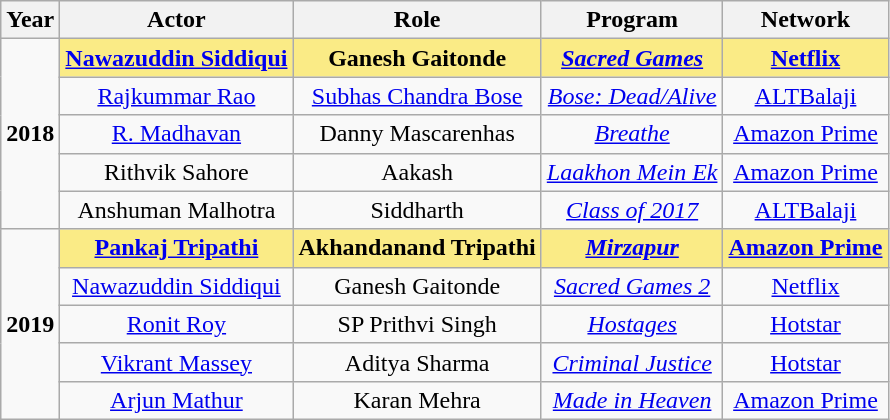<table class="wikitable sortable" style="text-align:center;">
<tr>
<th>Year</th>
<th>Actor</th>
<th>Role</th>
<th>Program</th>
<th>Network</th>
</tr>
<tr>
<td rowspan="5"><strong>2018</strong></td>
<td style="background:#FAEB86;"><strong><a href='#'>Nawazuddin Siddiqui</a></strong></td>
<td style="background:#FAEB86;"><strong>Ganesh Gaitonde</strong></td>
<td style="background:#FAEB86;"><strong><em><a href='#'>Sacred Games</a></em></strong></td>
<td style="background:#FAEB86;"><strong><a href='#'>Netflix</a></strong></td>
</tr>
<tr>
<td><a href='#'>Rajkummar Rao</a></td>
<td><a href='#'>Subhas Chandra Bose</a></td>
<td><em><a href='#'>Bose: Dead/Alive</a></em></td>
<td><a href='#'>ALTBalaji</a></td>
</tr>
<tr>
<td><a href='#'>R. Madhavan</a></td>
<td>Danny Mascarenhas</td>
<td><em><a href='#'>Breathe</a></em></td>
<td><a href='#'>Amazon Prime</a></td>
</tr>
<tr>
<td>Rithvik Sahore</td>
<td>Aakash</td>
<td><em><a href='#'>Laakhon Mein Ek</a></em></td>
<td><a href='#'>Amazon Prime</a></td>
</tr>
<tr>
<td>Anshuman Malhotra</td>
<td>Siddharth</td>
<td><em><a href='#'>Class of 2017</a></em></td>
<td><a href='#'>ALTBalaji</a></td>
</tr>
<tr>
<td rowspan="5"><strong>2019</strong></td>
<td style="background:#FAEB86;"><strong><a href='#'>Pankaj Tripathi</a></strong></td>
<td style="background:#FAEB86;"><strong>Akhandanand Tripathi</strong></td>
<td style="background:#FAEB86;"><strong><em><a href='#'>Mirzapur</a></em></strong></td>
<td style="background:#FAEB86;"><strong><a href='#'>Amazon Prime</a></strong></td>
</tr>
<tr>
<td><a href='#'>Nawazuddin Siddiqui</a></td>
<td>Ganesh Gaitonde</td>
<td><em><a href='#'>Sacred Games 2</a></em></td>
<td><a href='#'>Netflix</a></td>
</tr>
<tr>
<td><a href='#'>Ronit Roy</a></td>
<td>SP Prithvi Singh</td>
<td><em><a href='#'>Hostages</a></em></td>
<td><a href='#'>Hotstar</a></td>
</tr>
<tr>
<td><a href='#'>Vikrant Massey</a></td>
<td>Aditya Sharma</td>
<td><em><a href='#'>Criminal Justice</a></em></td>
<td><a href='#'>Hotstar</a></td>
</tr>
<tr>
<td><a href='#'>Arjun Mathur</a></td>
<td>Karan Mehra</td>
<td><em><a href='#'>Made in Heaven</a></em></td>
<td><a href='#'>Amazon Prime</a></td>
</tr>
</table>
